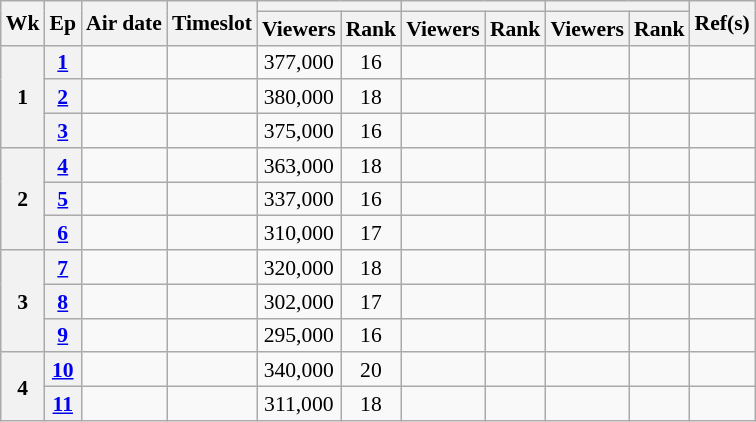<table class="wikitable nowrap" style="text-align:center; font-size:90%; line-height:16px;">
<tr>
<th rowspan="2">Wk</th>
<th rowspan="2">Ep</th>
<th rowspan="2" class="unsortable">Air date</th>
<th rowspan="2" class="unsortable">Timeslot</th>
<th colspan="2"></th>
<th colspan="2"></th>
<th colspan="2"></th>
<th rowspan="2">Ref(s)</th>
</tr>
<tr>
<th>Viewers</th>
<th>Rank</th>
<th>Viewers</th>
<th>Rank</th>
<th>Viewers</th>
<th>Rank</th>
</tr>
<tr>
<th rowspan="3">1</th>
<th><a href='#'>1</a></th>
<td style="text-align:left"></td>
<td style="text-align:left"></td>
<td>377,000</td>
<td>16</td>
<td></td>
<td></td>
<td></td>
<td></td>
<td></td>
</tr>
<tr>
<th><a href='#'>2</a></th>
<td style="text-align:left"></td>
<td style="text-align:left"></td>
<td>380,000</td>
<td>18</td>
<td></td>
<td></td>
<td></td>
<td></td>
<td></td>
</tr>
<tr>
<th><a href='#'>3</a></th>
<td style="text-align:left"></td>
<td style="text-align:left"></td>
<td>375,000</td>
<td>16</td>
<td></td>
<td></td>
<td></td>
<td></td>
<td></td>
</tr>
<tr>
<th rowspan="3">2</th>
<th><a href='#'>4</a></th>
<td style="text-align:left"></td>
<td style="text-align:left"></td>
<td>363,000</td>
<td>18</td>
<td></td>
<td></td>
<td></td>
<td></td>
<td></td>
</tr>
<tr>
<th><a href='#'>5</a></th>
<td style="text-align:left"></td>
<td style="text-align:left"></td>
<td>337,000</td>
<td>16</td>
<td></td>
<td></td>
<td></td>
<td></td>
<td></td>
</tr>
<tr>
<th><a href='#'>6</a></th>
<td style="text-align:left"></td>
<td style="text-align:left"></td>
<td>310,000</td>
<td>17</td>
<td></td>
<td></td>
<td></td>
<td></td>
<td></td>
</tr>
<tr>
<th rowspan="3">3</th>
<th><a href='#'>7</a></th>
<td style="text-align:left"></td>
<td style="text-align:left"></td>
<td>320,000</td>
<td>18</td>
<td></td>
<td></td>
<td></td>
<td></td>
<td></td>
</tr>
<tr>
<th><a href='#'>8</a></th>
<td style="text-align:left"></td>
<td style="text-align:left"></td>
<td>302,000</td>
<td>17</td>
<td></td>
<td></td>
<td></td>
<td></td>
<td></td>
</tr>
<tr>
<th><a href='#'>9</a></th>
<td style="text-align:left"></td>
<td style="text-align:left"></td>
<td>295,000</td>
<td>16</td>
<td></td>
<td></td>
<td></td>
<td></td>
<td></td>
</tr>
<tr>
<th rowspan="2">4</th>
<th><a href='#'>10</a></th>
<td style="text-align:left"></td>
<td style="text-align:left"></td>
<td>340,000</td>
<td>20</td>
<td></td>
<td></td>
<td></td>
<td></td>
<td></td>
</tr>
<tr>
<th><a href='#'>11</a></th>
<td style="text-align:left"></td>
<td style="text-align:left"></td>
<td>311,000</td>
<td>18</td>
<td></td>
<td></td>
<td></td>
<td></td>
<td></td>
</tr>
</table>
